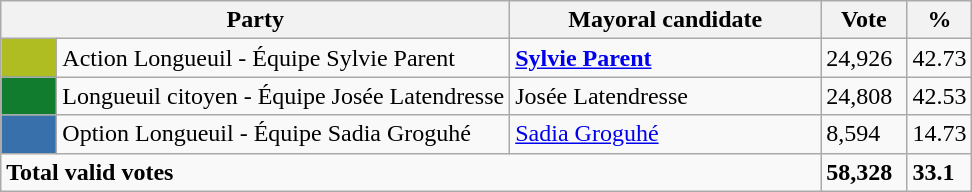<table class="wikitable">
<tr>
<th bgcolor="#DDDDFF" width="230px" colspan="2">Party</th>
<th bgcolor="#DDDDFF" width="200px">Mayoral candidate</th>
<th bgcolor="#DDDDFF" width="50px">Vote</th>
<th bgcolor="#DDDDFF" width="30px">%</th>
</tr>
<tr>
<td bgcolor=#AFBD22  width="30px"> </td>
<td>Action Longueuil - Équipe Sylvie Parent</td>
<td><strong><a href='#'>Sylvie Parent</a></strong></td>
<td>24,926</td>
<td>42.73</td>
</tr>
<tr>
<td bgcolor=#117C2E width="30px"> </td>
<td>Longueuil citoyen - Équipe Josée Latendresse</td>
<td>Josée Latendresse</td>
<td>24,808</td>
<td>42.53</td>
</tr>
<tr>
<td bgcolor=#3870AB width="30px"> </td>
<td>Option Longueuil - Équipe Sadia Groguhé</td>
<td><a href='#'>Sadia Groguhé</a></td>
<td>8,594</td>
<td>14.73</td>
</tr>
<tr>
<td colspan="3"><strong>Total valid votes</strong></td>
<td><strong>58,328</strong></td>
<td><strong>33.1</strong></td>
</tr>
</table>
